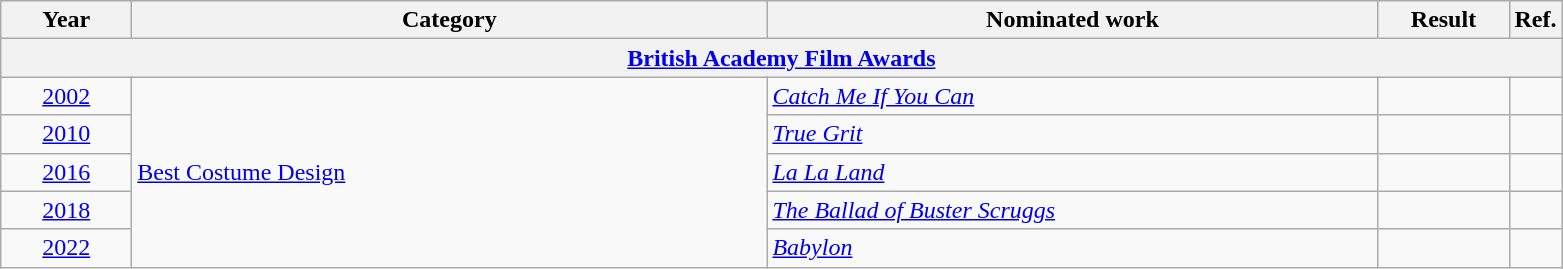<table class=wikitable>
<tr>
<th scope="col" style="width:5em;">Year</th>
<th scope="col" style="width:26em;">Category</th>
<th scope="col" style="width:25em;">Nominated work</th>
<th scope="col" style="width:5em;">Result</th>
<th>Ref.</th>
</tr>
<tr>
<th colspan="5"><a href='#'>British Academy Film Awards</a></th>
</tr>
<tr>
<td style="text-align:center;"><a href='#'>2002</a></td>
<td rowspan="5"><a href='#'>Best Costume Design</a></td>
<td><em><a href='#'>Catch Me If You Can</a></em></td>
<td></td>
<td style="text-align:center;"></td>
</tr>
<tr>
<td style="text-align:center;"><a href='#'>2010</a></td>
<td><em><a href='#'>True Grit</a></em></td>
<td></td>
<td style="text-align:center;"></td>
</tr>
<tr>
<td style="text-align:center;"><a href='#'>2016</a></td>
<td><em><a href='#'>La La Land</a></em></td>
<td></td>
<td style="text-align:center;"></td>
</tr>
<tr>
<td style="text-align:center;"><a href='#'>2018</a></td>
<td><em><a href='#'>The Ballad of Buster Scruggs</a></em></td>
<td></td>
<td style="text-align:center;"></td>
</tr>
<tr>
<td style="text-align:center;"><a href='#'>2022</a></td>
<td><em><a href='#'>Babylon</a></em></td>
<td></td>
<td style="text-align:center;"></td>
</tr>
</table>
